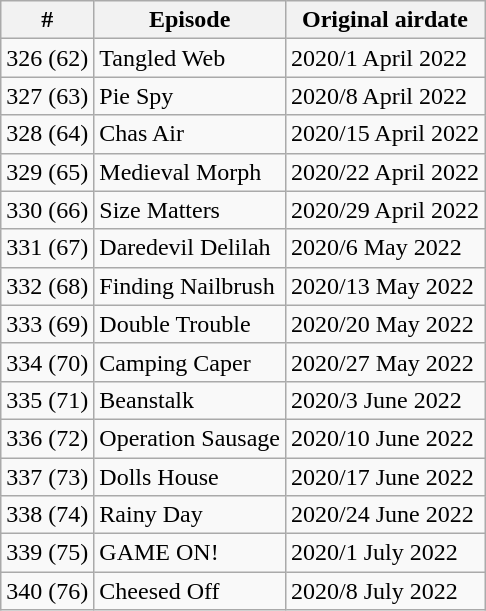<table class="wikitable">
<tr>
<th>#</th>
<th>Episode</th>
<th>Original airdate</th>
</tr>
<tr>
<td>326 (62)</td>
<td>Tangled Web</td>
<td>2020/1 April 2022</td>
</tr>
<tr>
<td>327 (63)</td>
<td>Pie Spy</td>
<td>2020/8 April 2022</td>
</tr>
<tr>
<td>328 (64)</td>
<td>Chas Air</td>
<td>2020/15 April 2022</td>
</tr>
<tr>
<td>329 (65)</td>
<td>Medieval Morph</td>
<td>2020/22 April 2022</td>
</tr>
<tr>
<td>330 (66)</td>
<td>Size Matters</td>
<td>2020/29 April 2022</td>
</tr>
<tr>
<td>331 (67)</td>
<td>Daredevil Delilah</td>
<td>2020/6 May 2022</td>
</tr>
<tr>
<td>332 (68)</td>
<td>Finding Nailbrush</td>
<td>2020/13 May 2022</td>
</tr>
<tr>
<td>333 (69)</td>
<td>Double Trouble</td>
<td>2020/20 May 2022</td>
</tr>
<tr>
<td>334 (70)</td>
<td>Camping Caper</td>
<td>2020/27 May 2022</td>
</tr>
<tr>
<td>335 (71)</td>
<td>Beanstalk</td>
<td>2020/3 June 2022</td>
</tr>
<tr>
<td>336 (72)</td>
<td>Operation Sausage</td>
<td>2020/10 June 2022</td>
</tr>
<tr>
<td>337 (73)</td>
<td>Dolls House</td>
<td>2020/17 June 2022</td>
</tr>
<tr>
<td>338 (74)</td>
<td>Rainy Day</td>
<td>2020/24 June 2022</td>
</tr>
<tr>
<td>339 (75)</td>
<td>GAME ON!</td>
<td>2020/1 July 2022</td>
</tr>
<tr>
<td>340 (76)</td>
<td>Cheesed Off</td>
<td>2020/8 July 2022</td>
</tr>
</table>
